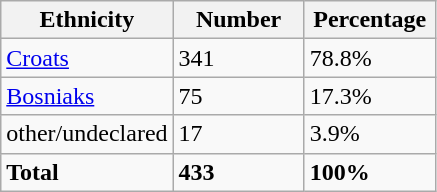<table class="wikitable">
<tr>
<th width="100px">Ethnicity</th>
<th width="80px">Number</th>
<th width="80px">Percentage</th>
</tr>
<tr>
<td><a href='#'>Croats</a></td>
<td>341</td>
<td>78.8%</td>
</tr>
<tr>
<td><a href='#'>Bosniaks</a></td>
<td>75</td>
<td>17.3%</td>
</tr>
<tr>
<td>other/undeclared</td>
<td>17</td>
<td>3.9%</td>
</tr>
<tr>
<td><strong>Total</strong></td>
<td><strong>433</strong></td>
<td><strong>100%</strong></td>
</tr>
</table>
